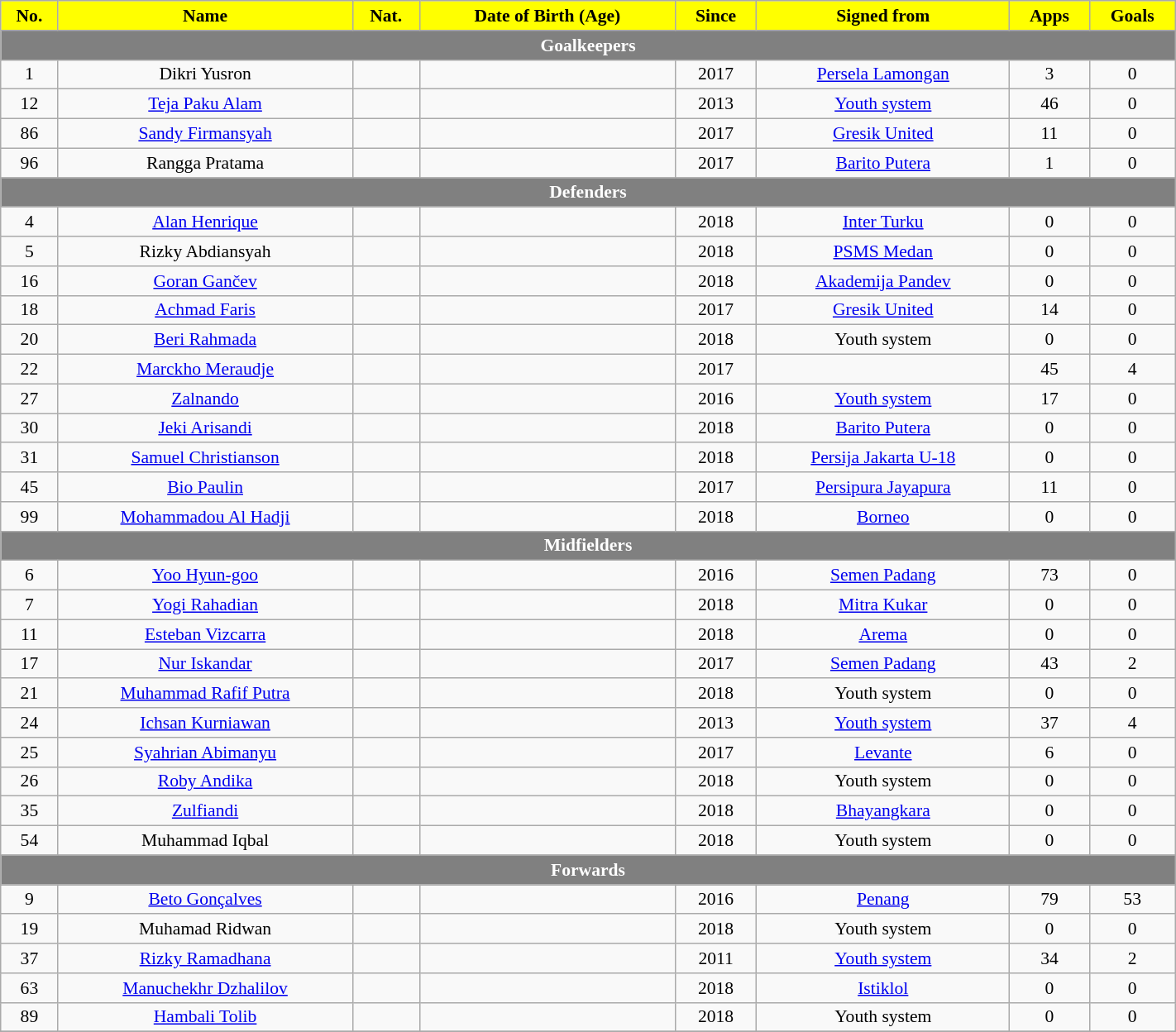<table class="wikitable" style="text-align: center; font-size:90%; width:75%;">
<tr>
<th style="background:#FFFF00; color:black; text-align:center;">No.</th>
<th style="background:#FFFF00; color:black; text-align:center;">Name</th>
<th style="background:#FFFF00; color:black; text-align:center;">Nat.</th>
<th style="background:#FFFF00; color:black; text-align:center;">Date of Birth (Age)</th>
<th style="background:#FFFF00; color:black; text-align:center;">Since</th>
<th style="background:#FFFF00; color:black; text-align:center;">Signed from</th>
<th style="background:#FFFF00; color:black; text-align:center;">Apps</th>
<th style="background:#FFFF00; color:black; text-align:center;">Goals</th>
</tr>
<tr>
<th colspan="8" style="background:gray; color:white; text-align:center;">Goalkeepers</th>
</tr>
<tr>
<td>1</td>
<td>Dikri Yusron</td>
<td></td>
<td></td>
<td>2017</td>
<td> <a href='#'>Persela Lamongan</a></td>
<td>3</td>
<td>0</td>
</tr>
<tr>
<td>12</td>
<td><a href='#'>Teja Paku Alam</a></td>
<td></td>
<td></td>
<td>2013</td>
<td><a href='#'>Youth system</a></td>
<td>46</td>
<td>0</td>
</tr>
<tr>
<td>86</td>
<td><a href='#'>Sandy Firmansyah</a></td>
<td></td>
<td></td>
<td>2017</td>
<td> <a href='#'>Gresik United</a></td>
<td>11</td>
<td>0</td>
</tr>
<tr>
<td>96</td>
<td>Rangga Pratama</td>
<td></td>
<td></td>
<td>2017</td>
<td> <a href='#'>Barito Putera</a></td>
<td>1</td>
<td>0</td>
</tr>
<tr>
<th colspan="8" style="background:gray; color:white; text-align:center;">Defenders</th>
</tr>
<tr>
<td>4</td>
<td><a href='#'>Alan Henrique</a></td>
<td></td>
<td></td>
<td>2018</td>
<td> <a href='#'>Inter Turku</a></td>
<td>0</td>
<td>0</td>
</tr>
<tr>
<td>5</td>
<td>Rizky Abdiansyah</td>
<td></td>
<td></td>
<td>2018</td>
<td> <a href='#'>PSMS Medan</a></td>
<td>0</td>
<td>0</td>
</tr>
<tr>
<td>16</td>
<td><a href='#'>Goran Gančev</a></td>
<td></td>
<td></td>
<td>2018</td>
<td> <a href='#'>Akademija Pandev</a></td>
<td>0</td>
<td>0</td>
</tr>
<tr>
<td>18</td>
<td><a href='#'>Achmad Faris</a></td>
<td></td>
<td></td>
<td>2017</td>
<td> <a href='#'>Gresik United</a></td>
<td>14</td>
<td>0</td>
</tr>
<tr>
<td>20</td>
<td><a href='#'>Beri Rahmada</a></td>
<td></td>
<td></td>
<td>2018</td>
<td>Youth system</td>
<td>0</td>
<td>0</td>
</tr>
<tr>
<td>22</td>
<td><a href='#'>Marckho Meraudje</a></td>
<td></td>
<td></td>
<td>2017</td>
<td></td>
<td>45</td>
<td>4</td>
</tr>
<tr>
<td>27</td>
<td><a href='#'>Zalnando</a></td>
<td></td>
<td></td>
<td>2016</td>
<td><a href='#'>Youth system</a></td>
<td>17</td>
<td>0</td>
</tr>
<tr>
<td>30</td>
<td><a href='#'>Jeki Arisandi</a></td>
<td></td>
<td></td>
<td>2018</td>
<td> <a href='#'>Barito Putera</a></td>
<td>0</td>
<td>0</td>
</tr>
<tr>
<td>31</td>
<td><a href='#'>Samuel Christianson</a></td>
<td></td>
<td></td>
<td>2018</td>
<td> <a href='#'>Persija Jakarta U-18</a></td>
<td>0</td>
<td>0</td>
</tr>
<tr>
<td>45</td>
<td><a href='#'>Bio Paulin</a></td>
<td></td>
<td></td>
<td>2017</td>
<td> <a href='#'>Persipura Jayapura</a></td>
<td>11</td>
<td>0</td>
</tr>
<tr>
<td>99</td>
<td><a href='#'>Mohammadou Al Hadji</a></td>
<td></td>
<td></td>
<td>2018</td>
<td> <a href='#'>Borneo</a></td>
<td>0</td>
<td>0</td>
</tr>
<tr>
<th colspan="8" style="background:gray; color:white; text-align:center;">Midfielders</th>
</tr>
<tr>
<td>6</td>
<td><a href='#'>Yoo Hyun-goo</a></td>
<td></td>
<td></td>
<td>2016</td>
<td> <a href='#'>Semen Padang</a></td>
<td>73</td>
<td>0</td>
</tr>
<tr>
<td>7</td>
<td><a href='#'>Yogi Rahadian</a></td>
<td></td>
<td></td>
<td>2018</td>
<td> <a href='#'>Mitra Kukar</a></td>
<td>0</td>
<td>0</td>
</tr>
<tr>
<td>11</td>
<td><a href='#'>Esteban Vizcarra</a></td>
<td></td>
<td></td>
<td>2018</td>
<td> <a href='#'>Arema</a></td>
<td>0</td>
<td>0</td>
</tr>
<tr>
<td>17</td>
<td><a href='#'>Nur Iskandar</a></td>
<td></td>
<td></td>
<td>2017</td>
<td> <a href='#'>Semen Padang</a></td>
<td>43</td>
<td>2</td>
</tr>
<tr>
<td>21</td>
<td><a href='#'>Muhammad Rafif Putra</a></td>
<td></td>
<td></td>
<td>2018</td>
<td>Youth system</td>
<td>0</td>
<td>0</td>
</tr>
<tr>
<td>24</td>
<td><a href='#'>Ichsan Kurniawan</a></td>
<td></td>
<td></td>
<td>2013</td>
<td><a href='#'>Youth system</a></td>
<td>37</td>
<td>4</td>
</tr>
<tr>
<td>25</td>
<td><a href='#'>Syahrian Abimanyu</a></td>
<td></td>
<td></td>
<td>2017</td>
<td> <a href='#'>Levante</a></td>
<td>6</td>
<td>0</td>
</tr>
<tr>
<td>26</td>
<td><a href='#'>Roby Andika</a></td>
<td></td>
<td></td>
<td>2018</td>
<td>Youth system</td>
<td>0</td>
<td>0</td>
</tr>
<tr>
<td>35</td>
<td><a href='#'>Zulfiandi</a></td>
<td></td>
<td></td>
<td>2018</td>
<td> <a href='#'>Bhayangkara</a></td>
<td>0</td>
<td>0</td>
</tr>
<tr>
<td>54</td>
<td>Muhammad Iqbal</td>
<td></td>
<td></td>
<td>2018</td>
<td>Youth system</td>
<td>0</td>
<td>0</td>
</tr>
<tr>
<th colspan="8" style="background:gray; color:white; text-align:center;">Forwards</th>
</tr>
<tr>
<td>9</td>
<td><a href='#'>Beto Gonçalves</a></td>
<td></td>
<td></td>
<td>2016</td>
<td> <a href='#'>Penang</a></td>
<td>79</td>
<td>53</td>
</tr>
<tr>
<td>19</td>
<td>Muhamad Ridwan</td>
<td></td>
<td></td>
<td>2018</td>
<td>Youth system</td>
<td>0</td>
<td>0</td>
</tr>
<tr>
<td>37</td>
<td><a href='#'>Rizky Ramadhana</a></td>
<td></td>
<td></td>
<td>2011</td>
<td><a href='#'>Youth system</a></td>
<td>34</td>
<td>2  </td>
</tr>
<tr>
<td>63</td>
<td><a href='#'>Manuchekhr Dzhalilov</a></td>
<td></td>
<td></td>
<td>2018</td>
<td> <a href='#'>Istiklol</a></td>
<td>0</td>
<td>0</td>
</tr>
<tr>
<td>89</td>
<td><a href='#'>Hambali Tolib</a></td>
<td></td>
<td></td>
<td>2018</td>
<td>Youth system</td>
<td>0</td>
<td>0</td>
</tr>
<tr>
</tr>
</table>
